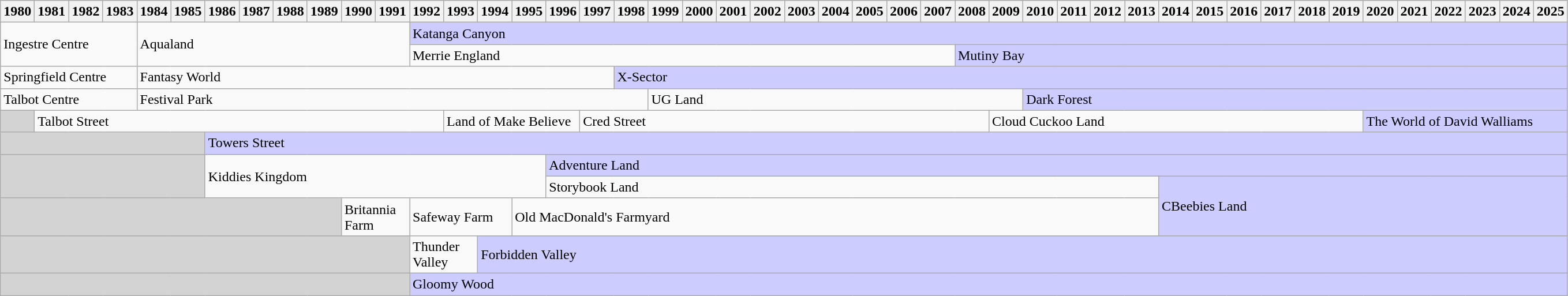<table class=wikitable>
<tr>
<th>1980</th>
<th>1981</th>
<th>1982</th>
<th>1983</th>
<th>1984</th>
<th>1985</th>
<th>1986</th>
<th>1987</th>
<th>1988</th>
<th>1989</th>
<th>1990</th>
<th>1991</th>
<th>1992</th>
<th>1993</th>
<th>1994</th>
<th>1995</th>
<th>1996</th>
<th>1997</th>
<th>1998</th>
<th>1999</th>
<th>2000</th>
<th>2001</th>
<th>2002</th>
<th>2003</th>
<th>2004</th>
<th>2005</th>
<th>2006</th>
<th>2007</th>
<th>2008</th>
<th>2009</th>
<th>2010</th>
<th>2011</th>
<th>2012</th>
<th>2013</th>
<th>2014</th>
<th>2015</th>
<th>2016</th>
<th>2017</th>
<th>2018</th>
<th>2019</th>
<th>2020</th>
<th>2021</th>
<th>2022</th>
<th>2023</th>
<th>2024</th>
<th>2025</th>
</tr>
<tr>
<td colspan=4 rowspan=2>Ingestre Centre</td>
<td colspan=8 rowspan=2>Aqualand</td>
<td colspan=34 style=background:#CCCCFF>Katanga Canyon</td>
</tr>
<tr>
<td colspan=16>Merrie England</td>
<td colspan=18 style=background:#CCCCFF>Mutiny Bay</td>
</tr>
<tr>
<td colspan=4>Springfield Centre</td>
<td colspan=14>Fantasy World</td>
<td colspan=28 style=background:#CCCCFF>X-Sector</td>
</tr>
<tr>
<td colspan=4>Talbot Centre</td>
<td colspan=15>Festival Park</td>
<td colspan=11>UG Land</td>
<td colspan=16 style=background:#CCCCFF>Dark Forest</td>
</tr>
<tr>
<td style="background:lightgrey;"></td>
<td colspan=12>Talbot Street</td>
<td colspan=4>Land of Make Believe</td>
<td colspan=12>Cred Street</td>
<td colspan=11>Cloud Cuckoo Land</td>
<td colspan=6 style=background:#CCCCFF>The World of David Walliams</td>
</tr>
<tr>
<td colspan=6 style="background:lightgrey;"></td>
<td colspan=41 style=background:#CCCCFF>Towers Street</td>
</tr>
<tr>
<td colspan=6 rowspan=2 style="background:lightgrey;"></td>
<td colspan=10 rowspan=2>Kiddies Kingdom</td>
<td colspan=30 style="background:#CCCCFF">Adventure Land</td>
</tr>
<tr>
<td colspan=18>Storybook Land</td>
<td colspan=12 rowspan=2 style=background:#CCCCFF>CBeebies Land</td>
</tr>
<tr>
<td colspan=10 style="background:lightgrey;"></td>
<td colspan=2>Britannia Farm</td>
<td colspan=3>Safeway Farm</td>
<td colspan=19>Old MacDonald's Farmyard</td>
</tr>
<tr>
<td colspan=12 style="background:lightgrey;"></td>
<td colspan=2>Thunder Valley</td>
<td colspan=32 style=background:#CCCCFF>Forbidden Valley</td>
</tr>
<tr>
<td colspan=12 style="background:lightgrey;"></td>
<td colspan=34 style=background:#CCCCFF>Gloomy Wood</td>
</tr>
</table>
